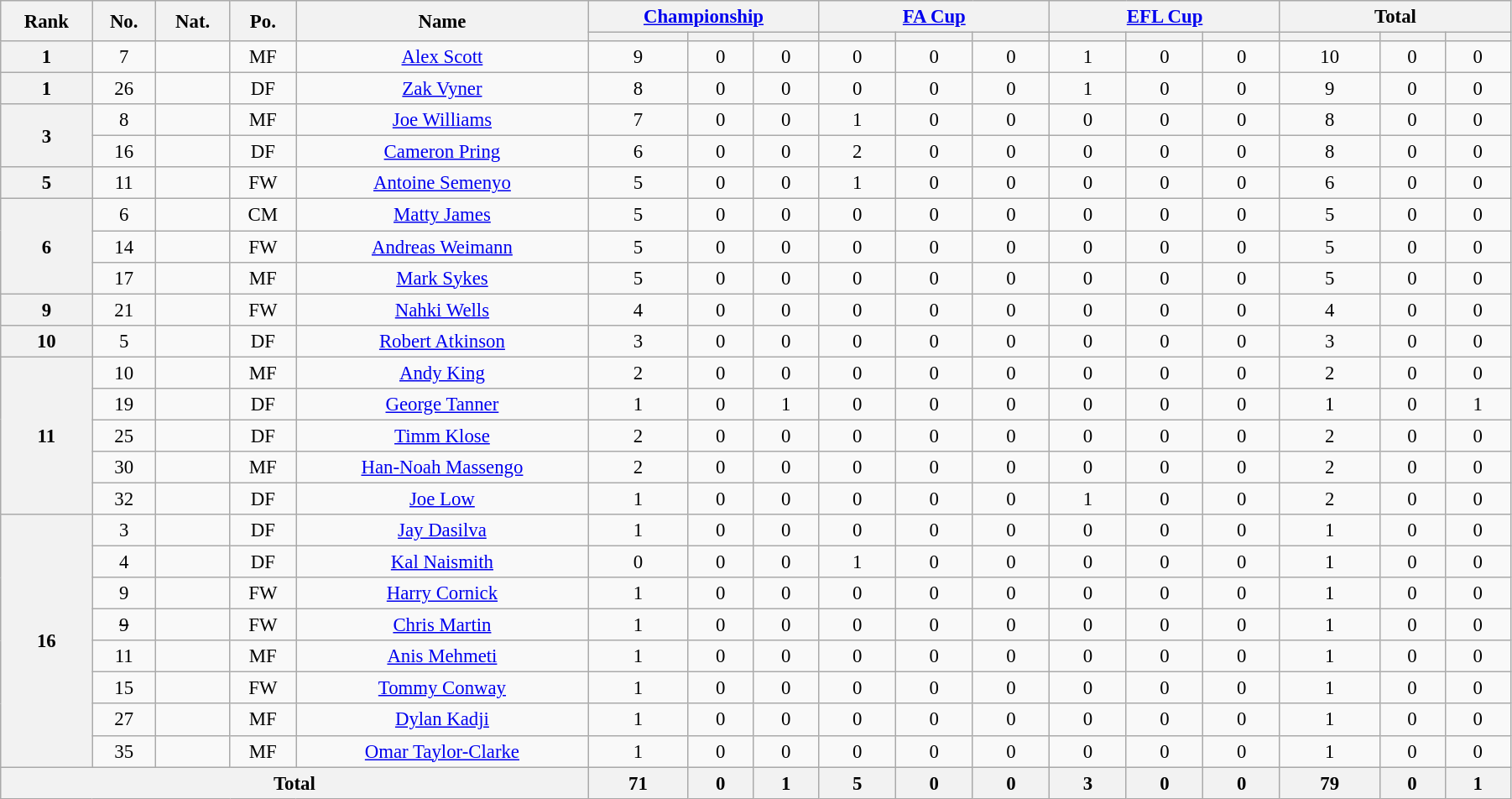<table class="wikitable" style="text-align:center; font-size:95%; width:95%;">
<tr>
<th rowspan=2>Rank</th>
<th rowspan=2>No.</th>
<th rowspan=2>Nat.</th>
<th rowspan=2>Po.</th>
<th rowspan=2>Name</th>
<th colspan=3 width=100px><a href='#'>Championship</a></th>
<th colspan=3 width=100px><a href='#'>FA Cup</a></th>
<th colspan=3 width=100px><a href='#'>EFL Cup</a></th>
<th colspan=3 width=100px>Total</th>
</tr>
<tr>
<th></th>
<th></th>
<th></th>
<th></th>
<th></th>
<th></th>
<th></th>
<th></th>
<th></th>
<th></th>
<th></th>
<th></th>
</tr>
<tr>
<th rowspan=1>1</th>
<td>7</td>
<td></td>
<td>MF</td>
<td><a href='#'>Alex Scott</a></td>
<td>9</td>
<td>0</td>
<td>0</td>
<td>0</td>
<td>0</td>
<td>0</td>
<td>1</td>
<td>0</td>
<td>0</td>
<td>10</td>
<td>0</td>
<td>0</td>
</tr>
<tr>
<th rowspan=1>1</th>
<td>26</td>
<td></td>
<td>DF</td>
<td><a href='#'>Zak Vyner</a></td>
<td>8</td>
<td>0</td>
<td>0</td>
<td>0</td>
<td>0</td>
<td>0</td>
<td>1</td>
<td>0</td>
<td>0</td>
<td>9</td>
<td>0</td>
<td>0</td>
</tr>
<tr>
<th rowspan=2>3</th>
<td>8</td>
<td></td>
<td>MF</td>
<td><a href='#'>Joe Williams</a></td>
<td>7</td>
<td>0</td>
<td>0</td>
<td>1</td>
<td>0</td>
<td>0</td>
<td>0</td>
<td>0</td>
<td>0</td>
<td>8</td>
<td>0</td>
<td>0</td>
</tr>
<tr>
<td>16</td>
<td></td>
<td>DF</td>
<td><a href='#'>Cameron Pring</a></td>
<td>6</td>
<td>0</td>
<td>0</td>
<td>2</td>
<td>0</td>
<td>0</td>
<td>0</td>
<td>0</td>
<td>0</td>
<td>8</td>
<td>0</td>
<td>0</td>
</tr>
<tr>
<th rowspan=1>5</th>
<td>11</td>
<td></td>
<td>FW</td>
<td><a href='#'>Antoine Semenyo</a></td>
<td>5</td>
<td>0</td>
<td>0</td>
<td>1</td>
<td>0</td>
<td>0</td>
<td>0</td>
<td>0</td>
<td>0</td>
<td>6</td>
<td>0</td>
<td>0</td>
</tr>
<tr>
<th rowspan=3>6</th>
<td>6</td>
<td></td>
<td>CM</td>
<td><a href='#'>Matty James</a></td>
<td>5</td>
<td>0</td>
<td>0</td>
<td>0</td>
<td>0</td>
<td>0</td>
<td>0</td>
<td>0</td>
<td>0</td>
<td>5</td>
<td>0</td>
<td>0</td>
</tr>
<tr>
<td>14</td>
<td></td>
<td>FW</td>
<td><a href='#'>Andreas Weimann</a></td>
<td>5</td>
<td>0</td>
<td>0</td>
<td>0</td>
<td>0</td>
<td>0</td>
<td>0</td>
<td>0</td>
<td>0</td>
<td>5</td>
<td>0</td>
<td>0</td>
</tr>
<tr>
<td>17</td>
<td></td>
<td>MF</td>
<td><a href='#'>Mark Sykes</a></td>
<td>5</td>
<td>0</td>
<td>0</td>
<td>0</td>
<td>0</td>
<td>0</td>
<td>0</td>
<td>0</td>
<td>0</td>
<td>5</td>
<td>0</td>
<td>0</td>
</tr>
<tr>
<th rowspan=1>9</th>
<td>21</td>
<td></td>
<td>FW</td>
<td><a href='#'>Nahki Wells</a></td>
<td>4</td>
<td>0</td>
<td>0</td>
<td>0</td>
<td>0</td>
<td>0</td>
<td>0</td>
<td>0</td>
<td>0</td>
<td>4</td>
<td>0</td>
<td>0</td>
</tr>
<tr>
<th rowspan=1>10</th>
<td>5</td>
<td></td>
<td>DF</td>
<td><a href='#'>Robert Atkinson</a></td>
<td>3</td>
<td>0</td>
<td>0</td>
<td>0</td>
<td>0</td>
<td>0</td>
<td>0</td>
<td>0</td>
<td>0</td>
<td>3</td>
<td>0</td>
<td>0</td>
</tr>
<tr>
<th rowspan=5>11</th>
<td>10</td>
<td></td>
<td>MF</td>
<td><a href='#'>Andy King</a></td>
<td>2</td>
<td>0</td>
<td>0</td>
<td>0</td>
<td>0</td>
<td>0</td>
<td>0</td>
<td>0</td>
<td>0</td>
<td>2</td>
<td>0</td>
<td>0</td>
</tr>
<tr>
<td>19</td>
<td></td>
<td>DF</td>
<td><a href='#'>George Tanner</a></td>
<td>1</td>
<td>0</td>
<td>1</td>
<td>0</td>
<td>0</td>
<td>0</td>
<td>0</td>
<td>0</td>
<td>0</td>
<td>1</td>
<td>0</td>
<td>1</td>
</tr>
<tr>
<td>25</td>
<td></td>
<td>DF</td>
<td><a href='#'>Timm Klose</a></td>
<td>2</td>
<td>0</td>
<td>0</td>
<td>0</td>
<td>0</td>
<td>0</td>
<td>0</td>
<td>0</td>
<td>0</td>
<td>2</td>
<td>0</td>
<td>0</td>
</tr>
<tr>
<td>30</td>
<td></td>
<td>MF</td>
<td><a href='#'>Han-Noah Massengo</a></td>
<td>2</td>
<td>0</td>
<td>0</td>
<td>0</td>
<td>0</td>
<td>0</td>
<td>0</td>
<td>0</td>
<td>0</td>
<td>2</td>
<td>0</td>
<td>0</td>
</tr>
<tr>
<td>32</td>
<td></td>
<td>DF</td>
<td><a href='#'>Joe Low</a></td>
<td>1</td>
<td>0</td>
<td>0</td>
<td>0</td>
<td>0</td>
<td>0</td>
<td>1</td>
<td>0</td>
<td>0</td>
<td>2</td>
<td>0</td>
<td>0</td>
</tr>
<tr>
<th rowspan=8>16</th>
<td>3</td>
<td></td>
<td>DF</td>
<td><a href='#'>Jay Dasilva</a></td>
<td>1</td>
<td>0</td>
<td>0</td>
<td>0</td>
<td>0</td>
<td>0</td>
<td>0</td>
<td>0</td>
<td>0</td>
<td>1</td>
<td>0</td>
<td>0</td>
</tr>
<tr>
<td>4</td>
<td></td>
<td>DF</td>
<td><a href='#'>Kal Naismith</a></td>
<td>0</td>
<td>0</td>
<td>0</td>
<td>1</td>
<td>0</td>
<td>0</td>
<td>0</td>
<td>0</td>
<td>0</td>
<td>1</td>
<td>0</td>
<td>0</td>
</tr>
<tr>
<td>9</td>
<td></td>
<td>FW</td>
<td><a href='#'>Harry Cornick</a></td>
<td>1</td>
<td>0</td>
<td>0</td>
<td>0</td>
<td>0</td>
<td>0</td>
<td>0</td>
<td>0</td>
<td>0</td>
<td>1</td>
<td>0</td>
<td>0</td>
</tr>
<tr>
<td><s>9</s></td>
<td></td>
<td>FW</td>
<td><a href='#'>Chris Martin</a></td>
<td>1</td>
<td>0</td>
<td>0</td>
<td>0</td>
<td>0</td>
<td>0</td>
<td>0</td>
<td>0</td>
<td>0</td>
<td>1</td>
<td>0</td>
<td>0</td>
</tr>
<tr>
<td>11</td>
<td></td>
<td>MF</td>
<td><a href='#'>Anis Mehmeti</a></td>
<td>1</td>
<td>0</td>
<td>0</td>
<td>0</td>
<td>0</td>
<td>0</td>
<td>0</td>
<td>0</td>
<td>0</td>
<td>1</td>
<td>0</td>
<td>0</td>
</tr>
<tr>
<td>15</td>
<td></td>
<td>FW</td>
<td><a href='#'>Tommy Conway</a></td>
<td>1</td>
<td>0</td>
<td>0</td>
<td>0</td>
<td>0</td>
<td>0</td>
<td>0</td>
<td>0</td>
<td>0</td>
<td>1</td>
<td>0</td>
<td>0</td>
</tr>
<tr>
<td>27</td>
<td></td>
<td>MF</td>
<td><a href='#'>Dylan Kadji</a></td>
<td>1</td>
<td>0</td>
<td>0</td>
<td>0</td>
<td>0</td>
<td>0</td>
<td>0</td>
<td>0</td>
<td>0</td>
<td>1</td>
<td>0</td>
<td>0</td>
</tr>
<tr>
<td>35</td>
<td></td>
<td>MF</td>
<td><a href='#'>Omar Taylor-Clarke</a></td>
<td>1</td>
<td>0</td>
<td>0</td>
<td>0</td>
<td>0</td>
<td>0</td>
<td>0</td>
<td>0</td>
<td>0</td>
<td>1</td>
<td>0</td>
<td>0</td>
</tr>
<tr>
<th colspan=5>Total</th>
<th>71</th>
<th>0</th>
<th>1</th>
<th>5</th>
<th>0</th>
<th>0</th>
<th>3</th>
<th>0</th>
<th>0</th>
<th>79</th>
<th>0</th>
<th>1</th>
</tr>
</table>
